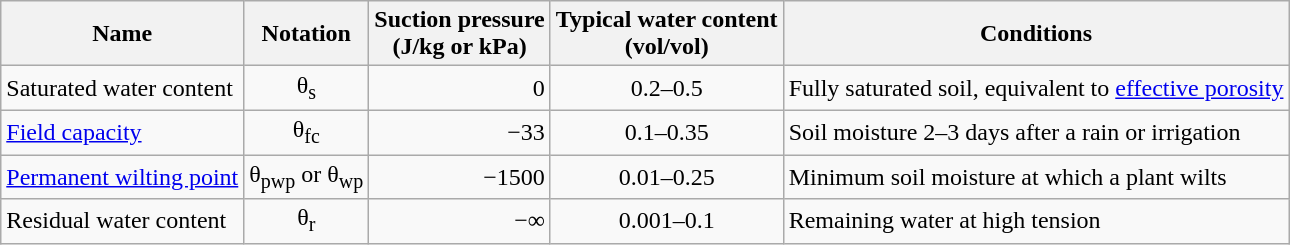<table class="wikitable">
<tr>
<th>Name</th>
<th>Notation</th>
<th>Suction pressure<br>(J/kg or kPa)</th>
<th>Typical water content<br>(vol/vol)</th>
<th>Conditions</th>
</tr>
<tr>
<td>Saturated water content</td>
<td align="center">θ<sub>s</sub></td>
<td align="right">0</td>
<td align="center">0.2–0.5</td>
<td>Fully saturated soil, equivalent to <a href='#'>effective porosity</a></td>
</tr>
<tr>
<td><a href='#'>Field capacity</a></td>
<td align="center">θ<sub>fc</sub></td>
<td align="right">−33</td>
<td align="center">0.1–0.35</td>
<td>Soil moisture 2–3 days after a rain or irrigation</td>
</tr>
<tr>
<td><a href='#'>Permanent wilting point</a></td>
<td align="center">θ<sub>pwp</sub> or θ<sub>wp</sub></td>
<td align="right">−1500</td>
<td align="center">0.01–0.25</td>
<td>Minimum soil moisture at which a plant wilts</td>
</tr>
<tr>
<td>Residual water content</td>
<td align="center">θ<sub>r</sub></td>
<td align="right">−∞</td>
<td align="center">0.001–0.1</td>
<td>Remaining water at high tension</td>
</tr>
</table>
